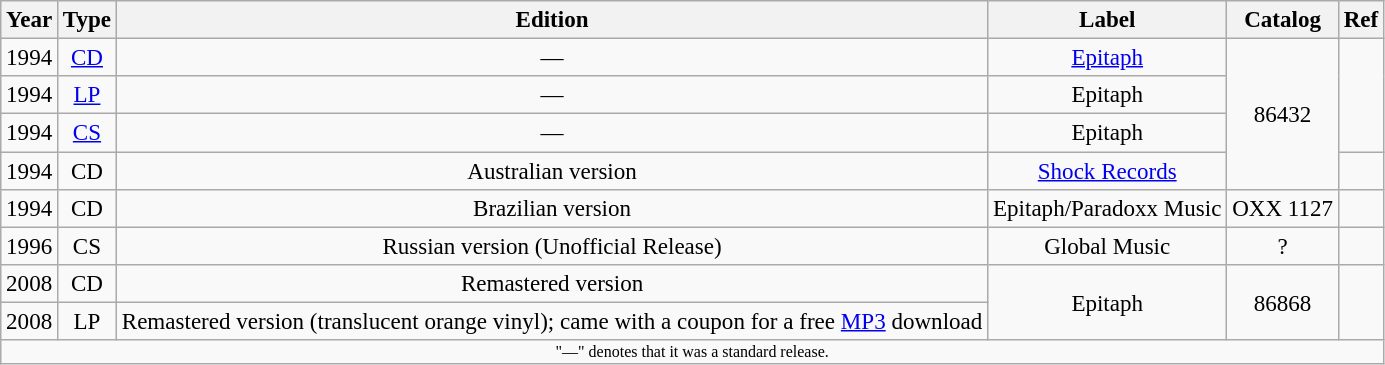<table class="wikitable" style="font-size:96%; text-align:center; margin: 6px;">
<tr>
<th style="text-align:center;">Year</th>
<th style="text-align:center;">Type</th>
<th style="text-align:center;">Edition</th>
<th style="text-align:center;">Label</th>
<th style="text-align:center;">Catalog</th>
<th style="text-align:center;">Ref</th>
</tr>
<tr>
<td>1994</td>
<td><a href='#'>CD</a></td>
<td>—</td>
<td><a href='#'>Epitaph</a></td>
<td rowspan="4">86432</td>
<td rowspan="3"></td>
</tr>
<tr>
<td>1994</td>
<td><a href='#'>LP</a></td>
<td>—</td>
<td>Epitaph</td>
</tr>
<tr>
<td>1994</td>
<td><a href='#'>CS</a></td>
<td>—</td>
<td>Epitaph</td>
</tr>
<tr>
<td>1994</td>
<td>CD</td>
<td>Australian version</td>
<td><a href='#'>Shock Records</a></td>
<td></td>
</tr>
<tr>
<td>1994</td>
<td>CD</td>
<td>Brazilian version</td>
<td>Epitaph/Paradoxx Music</td>
<td>OXX 1127</td>
<td></td>
</tr>
<tr>
<td>1996</td>
<td>CS</td>
<td>Russian version (Unofficial Release)</td>
<td>Global Music</td>
<td>?</td>
<td></td>
</tr>
<tr>
<td>2008</td>
<td>CD</td>
<td>Remastered version</td>
<td rowspan="2">Epitaph</td>
<td rowspan="2">86868</td>
<td rowspan="2"></td>
</tr>
<tr>
<td>2008</td>
<td>LP</td>
<td>Remastered version (translucent orange vinyl); came with a coupon for a free <a href='#'>MP3</a> download</td>
</tr>
<tr>
<td colspan="6" style="text-align:center; font-size:8pt;">"—" denotes that it was a standard release.</td>
</tr>
</table>
